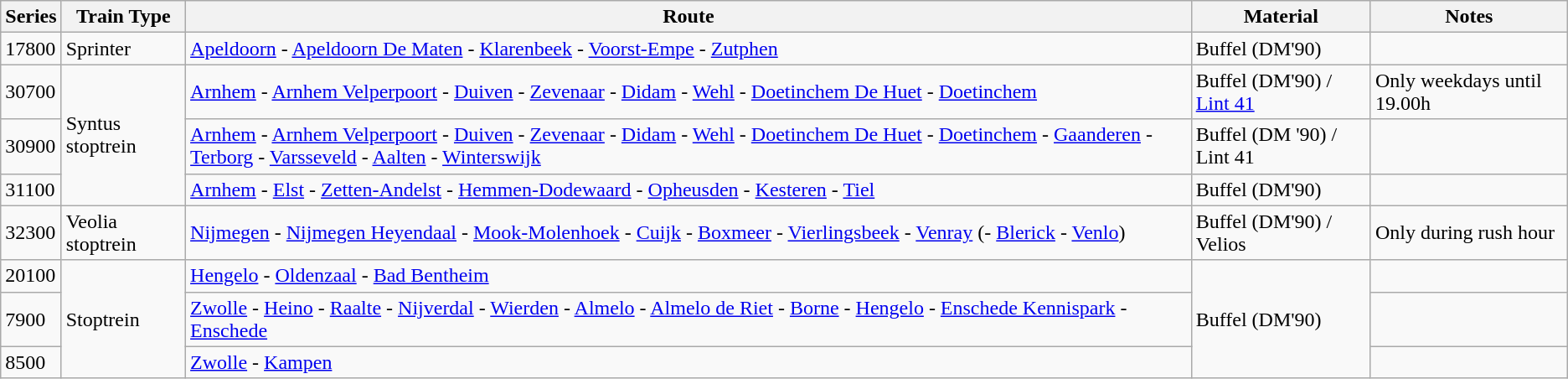<table class="wikitable vatop">
<tr>
<th>Series</th>
<th>Train Type</th>
<th>Route</th>
<th>Material</th>
<th>Notes</th>
</tr>
<tr>
<td>17800</td>
<td>Sprinter</td>
<td><a href='#'>Apeldoorn</a> - <a href='#'>Apeldoorn De Maten</a> - <a href='#'>Klarenbeek</a> - <a href='#'>Voorst-Empe</a> - <a href='#'>Zutphen</a></td>
<td>Buffel (DM'90)</td>
<td></td>
</tr>
<tr>
<td>30700</td>
<td rowspan="3">Syntus stoptrein</td>
<td><a href='#'>Arnhem</a> - <a href='#'>Arnhem Velperpoort</a> - <a href='#'>Duiven</a> - <a href='#'>Zevenaar</a> - <a href='#'>Didam</a> - <a href='#'>Wehl</a> - <a href='#'>Doetinchem De Huet</a> - <a href='#'>Doetinchem</a></td>
<td>Buffel (DM'90) / <a href='#'>Lint 41</a></td>
<td>Only weekdays until 19.00h</td>
</tr>
<tr>
<td>30900</td>
<td><a href='#'>Arnhem</a> - <a href='#'>Arnhem Velperpoort</a> - <a href='#'>Duiven</a> - <a href='#'>Zevenaar</a> - <a href='#'>Didam</a> - <a href='#'>Wehl</a> - <a href='#'>Doetinchem De Huet</a> - <a href='#'>Doetinchem</a> - <a href='#'>Gaanderen</a> - <a href='#'>Terborg</a> - <a href='#'>Varsseveld</a> - <a href='#'>Aalten</a> - <a href='#'>Winterswijk</a></td>
<td>Buffel (DM '90) / Lint 41</td>
<td></td>
</tr>
<tr>
<td>31100</td>
<td><a href='#'>Arnhem</a> - <a href='#'>Elst</a> - <a href='#'>Zetten-Andelst</a> - <a href='#'>Hemmen-Dodewaard</a> - <a href='#'>Opheusden</a> - <a href='#'>Kesteren</a> - <a href='#'>Tiel</a></td>
<td>Buffel (DM'90)</td>
<td></td>
</tr>
<tr>
<td>32300</td>
<td>Veolia stoptrein</td>
<td><a href='#'>Nijmegen</a> - <a href='#'>Nijmegen Heyendaal</a> - <a href='#'>Mook-Molenhoek</a> - <a href='#'>Cuijk</a> - <a href='#'>Boxmeer</a> - <a href='#'>Vierlingsbeek</a> - <a href='#'>Venray</a> (- <a href='#'>Blerick</a> - <a href='#'>Venlo</a>)</td>
<td>Buffel (DM'90) / Velios</td>
<td>Only during rush hour</td>
</tr>
<tr>
<td>20100</td>
<td rowspan="3">Stoptrein</td>
<td><a href='#'>Hengelo</a> - <a href='#'>Oldenzaal</a> - <a href='#'>Bad Bentheim</a></td>
<td rowspan="3">Buffel (DM'90)</td>
<td></td>
</tr>
<tr>
<td>7900</td>
<td><a href='#'>Zwolle</a> - <a href='#'>Heino</a> - <a href='#'>Raalte</a> - <a href='#'>Nijverdal</a> - <a href='#'>Wierden</a> - <a href='#'>Almelo</a> - <a href='#'>Almelo de Riet</a> - <a href='#'>Borne</a> - <a href='#'>Hengelo</a> - <a href='#'>Enschede Kennispark</a> - <a href='#'>Enschede</a></td>
<td></td>
</tr>
<tr>
<td>8500</td>
<td><a href='#'>Zwolle</a> - <a href='#'>Kampen</a></td>
<td></td>
</tr>
</table>
